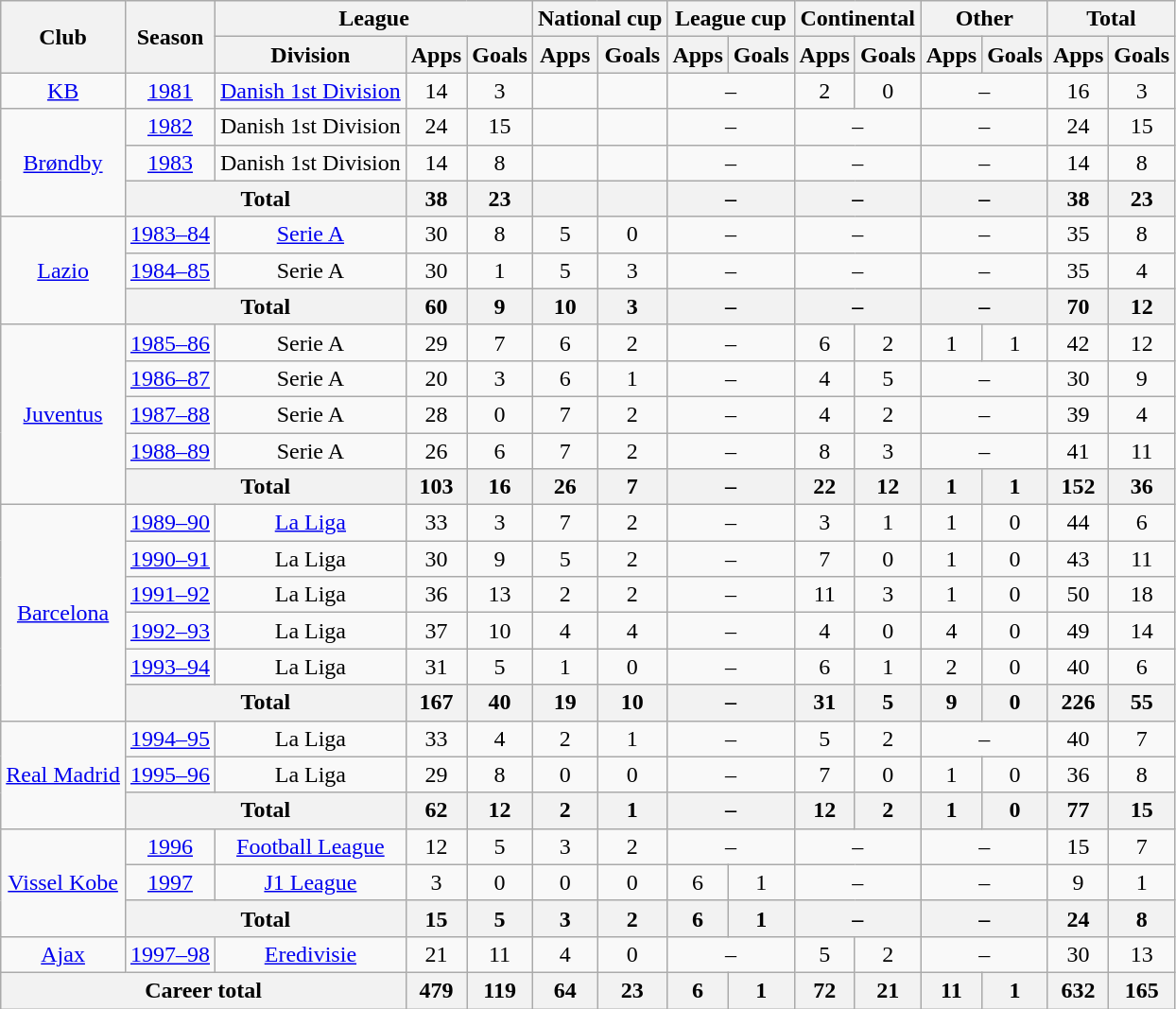<table class="wikitable" style="text-align:center;">
<tr>
<th rowspan="2">Club</th>
<th rowspan="2">Season</th>
<th colspan="3">League</th>
<th colspan="2">National cup</th>
<th colspan="2">League cup</th>
<th colspan="2">Continental</th>
<th colspan="2">Other</th>
<th colspan="2">Total</th>
</tr>
<tr>
<th>Division</th>
<th>Apps</th>
<th>Goals</th>
<th>Apps</th>
<th>Goals</th>
<th>Apps</th>
<th>Goals</th>
<th>Apps</th>
<th>Goals</th>
<th>Apps</th>
<th>Goals</th>
<th>Apps</th>
<th>Goals</th>
</tr>
<tr>
<td><a href='#'>KB</a></td>
<td><a href='#'>1981</a></td>
<td><a href='#'>Danish 1st Division</a></td>
<td>14</td>
<td>3</td>
<td></td>
<td></td>
<td colspan="2">–</td>
<td>2</td>
<td>0</td>
<td colspan="2">–</td>
<td>16</td>
<td>3</td>
</tr>
<tr>
<td rowspan="3"><a href='#'>Brøndby</a></td>
<td><a href='#'>1982</a></td>
<td>Danish 1st Division</td>
<td>24</td>
<td>15</td>
<td></td>
<td></td>
<td colspan="2">–</td>
<td colspan="2">–</td>
<td colspan="2">–</td>
<td>24</td>
<td>15</td>
</tr>
<tr>
<td><a href='#'>1983</a></td>
<td>Danish 1st Division</td>
<td>14</td>
<td>8</td>
<td></td>
<td></td>
<td colspan="2">–</td>
<td colspan="2">–</td>
<td colspan="2">–</td>
<td>14</td>
<td>8</td>
</tr>
<tr>
<th colspan="2">Total</th>
<th>38</th>
<th>23</th>
<th></th>
<th></th>
<th colspan="2">–</th>
<th colspan="2">–</th>
<th colspan="2">–</th>
<th>38</th>
<th>23</th>
</tr>
<tr>
<td rowspan="3"><a href='#'>Lazio</a></td>
<td><a href='#'>1983–84</a></td>
<td><a href='#'>Serie A</a></td>
<td>30</td>
<td>8</td>
<td>5</td>
<td>0</td>
<td colspan="2">–</td>
<td colspan="2">–</td>
<td colspan="2">–</td>
<td>35</td>
<td>8</td>
</tr>
<tr>
<td><a href='#'>1984–85</a></td>
<td>Serie A</td>
<td>30</td>
<td>1</td>
<td>5</td>
<td>3</td>
<td colspan="2">–</td>
<td colspan="2">–</td>
<td colspan="2">–</td>
<td>35</td>
<td>4</td>
</tr>
<tr>
<th colspan="2">Total</th>
<th>60</th>
<th>9</th>
<th>10</th>
<th>3</th>
<th colspan="2">–</th>
<th colspan="2">–</th>
<th colspan="2">–</th>
<th>70</th>
<th>12</th>
</tr>
<tr>
<td rowspan="5"><a href='#'>Juventus</a></td>
<td><a href='#'>1985–86</a></td>
<td>Serie A</td>
<td>29</td>
<td>7</td>
<td>6</td>
<td>2</td>
<td colspan="2">–</td>
<td>6</td>
<td>2</td>
<td>1</td>
<td>1</td>
<td>42</td>
<td>12</td>
</tr>
<tr>
<td><a href='#'>1986–87</a></td>
<td>Serie A</td>
<td>20</td>
<td>3</td>
<td>6</td>
<td>1</td>
<td colspan="2">–</td>
<td>4</td>
<td>5</td>
<td colspan="2">–</td>
<td>30</td>
<td>9</td>
</tr>
<tr>
<td><a href='#'>1987–88</a></td>
<td>Serie A</td>
<td>28</td>
<td>0</td>
<td>7</td>
<td>2</td>
<td colspan="2">–</td>
<td>4</td>
<td>2</td>
<td colspan="2">–</td>
<td>39</td>
<td>4</td>
</tr>
<tr>
<td><a href='#'>1988–89</a></td>
<td>Serie A</td>
<td>26</td>
<td>6</td>
<td>7</td>
<td>2</td>
<td colspan="2">–</td>
<td>8</td>
<td>3</td>
<td colspan="2">–</td>
<td>41</td>
<td>11</td>
</tr>
<tr>
<th colspan="2">Total</th>
<th>103</th>
<th>16</th>
<th>26</th>
<th>7</th>
<th colspan="2">–</th>
<th>22</th>
<th>12</th>
<th>1</th>
<th>1</th>
<th>152</th>
<th>36</th>
</tr>
<tr>
<td rowspan="6"><a href='#'>Barcelona</a></td>
<td><a href='#'>1989–90</a></td>
<td><a href='#'>La Liga</a></td>
<td>33</td>
<td>3</td>
<td>7</td>
<td>2</td>
<td colspan="2">–</td>
<td>3</td>
<td>1</td>
<td>1</td>
<td>0</td>
<td>44</td>
<td>6</td>
</tr>
<tr>
<td><a href='#'>1990–91</a></td>
<td>La Liga</td>
<td>30</td>
<td>9</td>
<td>5</td>
<td>2</td>
<td colspan="2">–</td>
<td>7</td>
<td>0</td>
<td>1</td>
<td>0</td>
<td>43</td>
<td>11</td>
</tr>
<tr>
<td><a href='#'>1991–92</a></td>
<td>La Liga</td>
<td>36</td>
<td>13</td>
<td>2</td>
<td>2</td>
<td colspan="2">–</td>
<td>11</td>
<td>3</td>
<td>1</td>
<td>0</td>
<td>50</td>
<td>18</td>
</tr>
<tr>
<td><a href='#'>1992–93</a></td>
<td>La Liga</td>
<td>37</td>
<td>10</td>
<td>4</td>
<td>4</td>
<td colspan="2">–</td>
<td>4</td>
<td>0</td>
<td>4</td>
<td>0</td>
<td>49</td>
<td>14</td>
</tr>
<tr>
<td><a href='#'>1993–94</a></td>
<td>La Liga</td>
<td>31</td>
<td>5</td>
<td>1</td>
<td>0</td>
<td colspan="2">–</td>
<td>6</td>
<td>1</td>
<td>2</td>
<td>0</td>
<td>40</td>
<td>6</td>
</tr>
<tr>
<th colspan="2">Total</th>
<th>167</th>
<th>40</th>
<th>19</th>
<th>10</th>
<th colspan="2">–</th>
<th>31</th>
<th>5</th>
<th>9</th>
<th>0</th>
<th>226</th>
<th>55</th>
</tr>
<tr>
<td rowspan="3"><a href='#'>Real Madrid</a></td>
<td><a href='#'>1994–95</a></td>
<td>La Liga</td>
<td>33</td>
<td>4</td>
<td>2</td>
<td>1</td>
<td colspan="2">–</td>
<td>5</td>
<td>2</td>
<td colspan="2">–</td>
<td>40</td>
<td>7</td>
</tr>
<tr>
<td><a href='#'>1995–96</a></td>
<td>La Liga</td>
<td>29</td>
<td>8</td>
<td>0</td>
<td>0</td>
<td colspan="2">–</td>
<td>7</td>
<td>0</td>
<td>1</td>
<td>0</td>
<td>36</td>
<td>8</td>
</tr>
<tr>
<th colspan="2">Total</th>
<th>62</th>
<th>12</th>
<th>2</th>
<th>1</th>
<th colspan="2">–</th>
<th>12</th>
<th>2</th>
<th>1</th>
<th>0</th>
<th>77</th>
<th>15</th>
</tr>
<tr>
<td rowspan="3"><a href='#'>Vissel Kobe</a></td>
<td><a href='#'>1996</a></td>
<td><a href='#'>Football League</a></td>
<td>12</td>
<td>5</td>
<td>3</td>
<td>2</td>
<td colspan="2">–</td>
<td colspan="2">–</td>
<td colspan="2">–</td>
<td>15</td>
<td>7</td>
</tr>
<tr>
<td><a href='#'>1997</a></td>
<td><a href='#'>J1 League</a></td>
<td>3</td>
<td>0</td>
<td>0</td>
<td>0</td>
<td>6</td>
<td>1</td>
<td colspan="2">–</td>
<td colspan="2">–</td>
<td>9</td>
<td>1</td>
</tr>
<tr>
<th colspan="2">Total</th>
<th>15</th>
<th>5</th>
<th>3</th>
<th>2</th>
<th>6</th>
<th>1</th>
<th colspan="2">–</th>
<th colspan="2">–</th>
<th>24</th>
<th>8</th>
</tr>
<tr>
<td><a href='#'>Ajax</a></td>
<td><a href='#'>1997–98</a></td>
<td><a href='#'>Eredivisie</a></td>
<td>21</td>
<td>11</td>
<td>4</td>
<td>0</td>
<td colspan="2">–</td>
<td>5</td>
<td>2</td>
<td colspan="2">–</td>
<td>30</td>
<td>13</td>
</tr>
<tr>
<th colspan="3">Career total</th>
<th>479</th>
<th>119</th>
<th>64</th>
<th>23</th>
<th>6</th>
<th>1</th>
<th>72</th>
<th>21</th>
<th>11</th>
<th>1</th>
<th>632</th>
<th>165</th>
</tr>
</table>
